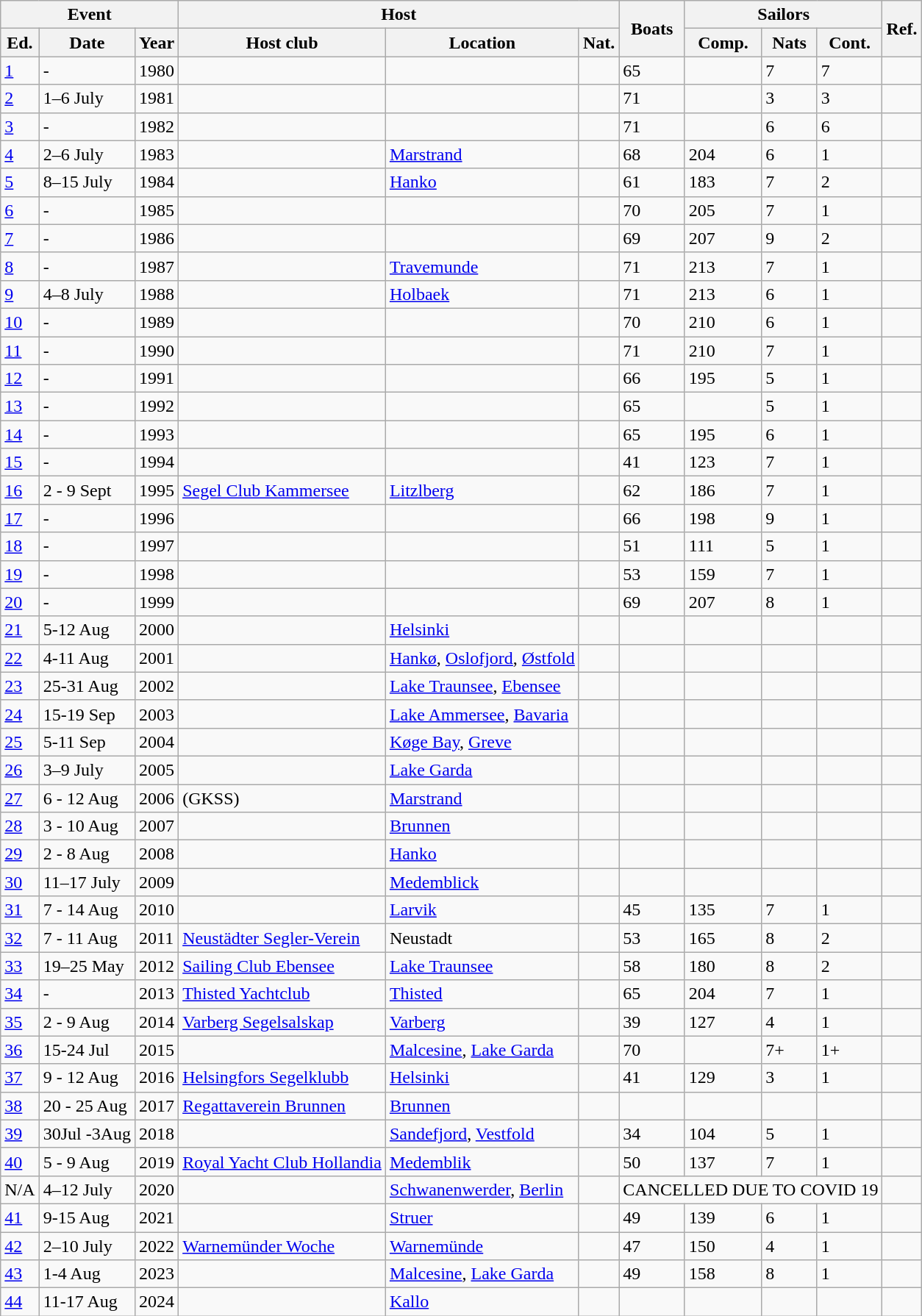<table class="wikitable sortable">
<tr>
<th colspan=3>Event</th>
<th colspan=3>Host</th>
<th ROWspan=2>Boats</th>
<th colspan=3>Sailors</th>
<th rowspan=2>Ref.</th>
</tr>
<tr>
<th>Ed.</th>
<th>Date</th>
<th>Year</th>
<th>Host club</th>
<th>Location</th>
<th>Nat.</th>
<th>Comp.</th>
<th>Nats</th>
<th>Cont.</th>
</tr>
<tr>
<td><a href='#'>1</a></td>
<td>-</td>
<td>1980</td>
<td></td>
<td></td>
<td></td>
<td>65</td>
<td></td>
<td>7</td>
<td>7</td>
<td></td>
</tr>
<tr>
<td><a href='#'>2</a></td>
<td>1–6 July</td>
<td>1981</td>
<td></td>
<td></td>
<td></td>
<td>71</td>
<td></td>
<td>3</td>
<td>3</td>
<td></td>
</tr>
<tr>
<td><a href='#'>3</a></td>
<td>-</td>
<td>1982</td>
<td></td>
<td></td>
<td></td>
<td>71</td>
<td></td>
<td>6</td>
<td>6</td>
<td></td>
</tr>
<tr>
<td><a href='#'>4</a></td>
<td>2–6 July</td>
<td>1983</td>
<td></td>
<td><a href='#'>Marstrand</a></td>
<td></td>
<td>68</td>
<td>204</td>
<td>6</td>
<td>1</td>
<td></td>
</tr>
<tr>
<td><a href='#'>5</a></td>
<td>8–15 July</td>
<td>1984</td>
<td></td>
<td><a href='#'>Hanko</a></td>
<td></td>
<td>61</td>
<td>183</td>
<td>7</td>
<td>2</td>
<td></td>
</tr>
<tr>
<td><a href='#'>6</a></td>
<td>-</td>
<td>1985</td>
<td></td>
<td></td>
<td></td>
<td>70</td>
<td>205</td>
<td>7</td>
<td>1</td>
<td></td>
</tr>
<tr>
<td><a href='#'>7</a></td>
<td>-</td>
<td>1986</td>
<td></td>
<td></td>
<td></td>
<td>69</td>
<td>207</td>
<td>9</td>
<td>2</td>
<td></td>
</tr>
<tr>
<td><a href='#'>8</a></td>
<td>-</td>
<td>1987</td>
<td></td>
<td><a href='#'>Travemunde</a></td>
<td></td>
<td>71</td>
<td>213</td>
<td>7</td>
<td>1</td>
<td></td>
</tr>
<tr>
<td><a href='#'>9</a></td>
<td>4–8 July</td>
<td>1988</td>
<td></td>
<td><a href='#'>Holbaek</a></td>
<td></td>
<td>71</td>
<td>213</td>
<td>6</td>
<td>1</td>
<td></td>
</tr>
<tr>
<td><a href='#'>10</a></td>
<td>-</td>
<td>1989</td>
<td></td>
<td></td>
<td></td>
<td>70</td>
<td>210</td>
<td>6</td>
<td>1</td>
<td></td>
</tr>
<tr>
<td><a href='#'>11</a></td>
<td>-</td>
<td>1990</td>
<td></td>
<td></td>
<td></td>
<td>71</td>
<td>210</td>
<td>7</td>
<td>1</td>
<td></td>
</tr>
<tr>
<td><a href='#'>12</a></td>
<td>-</td>
<td>1991</td>
<td></td>
<td></td>
<td></td>
<td>66</td>
<td>195</td>
<td>5</td>
<td>1</td>
<td></td>
</tr>
<tr>
<td><a href='#'>13</a></td>
<td>-</td>
<td>1992</td>
<td></td>
<td></td>
<td></td>
<td>65</td>
<td></td>
<td>5</td>
<td>1</td>
<td></td>
</tr>
<tr>
<td><a href='#'>14</a></td>
<td>-</td>
<td>1993</td>
<td></td>
<td></td>
<td></td>
<td>65</td>
<td>195</td>
<td>6</td>
<td>1</td>
<td></td>
</tr>
<tr>
<td><a href='#'>15</a></td>
<td>-</td>
<td>1994</td>
<td></td>
<td></td>
<td></td>
<td>41</td>
<td>123</td>
<td>7</td>
<td>1</td>
<td></td>
</tr>
<tr>
<td><a href='#'>16</a></td>
<td>2 - 9 Sept</td>
<td>1995</td>
<td><a href='#'>Segel Club Kammersee</a></td>
<td><a href='#'>Litzlberg</a></td>
<td></td>
<td>62</td>
<td>186</td>
<td>7</td>
<td>1</td>
<td></td>
</tr>
<tr>
<td><a href='#'>17</a></td>
<td>-</td>
<td>1996</td>
<td></td>
<td></td>
<td></td>
<td>66</td>
<td>198</td>
<td>9</td>
<td>1</td>
<td></td>
</tr>
<tr>
<td><a href='#'>18</a></td>
<td>-</td>
<td>1997</td>
<td></td>
<td></td>
<td></td>
<td>51</td>
<td>111</td>
<td>5</td>
<td>1</td>
<td></td>
</tr>
<tr>
<td><a href='#'>19</a></td>
<td>-</td>
<td>1998</td>
<td></td>
<td></td>
<td></td>
<td>53</td>
<td>159</td>
<td>7</td>
<td>1</td>
<td></td>
</tr>
<tr>
<td><a href='#'>20</a></td>
<td>-</td>
<td>1999</td>
<td></td>
<td></td>
<td></td>
<td>69</td>
<td>207</td>
<td>8</td>
<td>1</td>
<td></td>
</tr>
<tr>
<td><a href='#'>21</a></td>
<td>5-12 Aug</td>
<td>2000</td>
<td></td>
<td><a href='#'>Helsinki</a></td>
<td></td>
<td></td>
<td></td>
<td></td>
<td></td>
<td></td>
</tr>
<tr>
<td><a href='#'>22</a></td>
<td>4-11 Aug</td>
<td>2001</td>
<td></td>
<td><a href='#'>Hankø</a>, <a href='#'>Oslofjord</a>, <a href='#'>Østfold</a></td>
<td></td>
<td></td>
<td></td>
<td></td>
<td></td>
<td></td>
</tr>
<tr>
<td><a href='#'>23</a></td>
<td>25-31 Aug</td>
<td>2002</td>
<td></td>
<td><a href='#'>Lake Traunsee</a>, <a href='#'>Ebensee</a></td>
<td></td>
<td></td>
<td></td>
<td></td>
<td></td>
<td></td>
</tr>
<tr>
<td><a href='#'>24</a></td>
<td>15-19 Sep</td>
<td>2003</td>
<td></td>
<td><a href='#'>Lake Ammersee</a>, <a href='#'>Bavaria</a></td>
<td></td>
<td></td>
<td></td>
<td></td>
<td></td>
<td></td>
</tr>
<tr>
<td><a href='#'>25</a></td>
<td>5-11 Sep</td>
<td>2004</td>
<td></td>
<td><a href='#'>Køge Bay</a>, <a href='#'>Greve</a></td>
<td></td>
<td></td>
<td></td>
<td></td>
<td></td>
<td></td>
</tr>
<tr>
<td><a href='#'>26</a></td>
<td>3–9 July</td>
<td>2005</td>
<td></td>
<td><a href='#'>Lake Garda</a></td>
<td></td>
<td></td>
<td></td>
<td></td>
<td></td>
<td></td>
</tr>
<tr>
<td><a href='#'>27</a></td>
<td>6 - 12 Aug</td>
<td>2006</td>
<td> (GKSS)</td>
<td><a href='#'>Marstrand</a></td>
<td></td>
<td></td>
<td></td>
<td></td>
<td></td>
<td></td>
</tr>
<tr>
<td><a href='#'>28</a></td>
<td>3 - 10 Aug</td>
<td>2007</td>
<td></td>
<td><a href='#'>Brunnen</a></td>
<td></td>
<td></td>
<td></td>
<td></td>
<td></td>
<td></td>
</tr>
<tr>
<td><a href='#'>29</a></td>
<td>2 - 8 Aug</td>
<td>2008</td>
<td></td>
<td><a href='#'>Hanko</a></td>
<td></td>
<td></td>
<td></td>
<td></td>
<td></td>
<td></td>
</tr>
<tr>
<td><a href='#'>30</a></td>
<td>11–17 July</td>
<td>2009</td>
<td></td>
<td><a href='#'>Medemblick</a></td>
<td></td>
<td></td>
<td></td>
<td></td>
<td></td>
<td></td>
</tr>
<tr>
<td><a href='#'>31</a></td>
<td>7 - 14 Aug</td>
<td>2010</td>
<td></td>
<td><a href='#'>Larvik</a></td>
<td></td>
<td>45</td>
<td>135</td>
<td>7</td>
<td>1</td>
<td></td>
</tr>
<tr>
<td><a href='#'>32</a></td>
<td>7 - 11 Aug</td>
<td>2011</td>
<td><a href='#'>Neustädter Segler-Verein</a></td>
<td>Neustadt</td>
<td></td>
<td>53</td>
<td>165</td>
<td>8</td>
<td>2</td>
<td></td>
</tr>
<tr>
<td><a href='#'>33</a></td>
<td>19–25 May</td>
<td>2012</td>
<td><a href='#'>Sailing Club Ebensee</a></td>
<td><a href='#'>Lake Traunsee</a></td>
<td></td>
<td>58</td>
<td>180</td>
<td>8</td>
<td>2</td>
<td></td>
</tr>
<tr>
<td><a href='#'>34</a></td>
<td>-</td>
<td>2013</td>
<td><a href='#'>Thisted Yachtclub</a></td>
<td><a href='#'>Thisted</a></td>
<td></td>
<td>65</td>
<td>204</td>
<td>7</td>
<td>1</td>
<td></td>
</tr>
<tr>
<td><a href='#'>35</a></td>
<td>2 - 9 Aug</td>
<td>2014</td>
<td><a href='#'>Varberg Segelsalskap</a></td>
<td><a href='#'>Varberg</a></td>
<td></td>
<td>39</td>
<td>127</td>
<td>4</td>
<td>1</td>
<td></td>
</tr>
<tr>
<td><a href='#'>36</a></td>
<td>15-24 Jul</td>
<td>2015</td>
<td></td>
<td><a href='#'>Malcesine</a>, <a href='#'>Lake Garda</a></td>
<td></td>
<td>70</td>
<td></td>
<td>7+</td>
<td>1+</td>
<td></td>
</tr>
<tr>
<td><a href='#'>37</a></td>
<td>9 - 12 Aug</td>
<td>2016</td>
<td><a href='#'>Helsingfors Segelklubb</a></td>
<td><a href='#'>Helsinki</a></td>
<td></td>
<td>41</td>
<td>129</td>
<td>3</td>
<td>1</td>
<td></td>
</tr>
<tr>
<td><a href='#'>38</a></td>
<td>20 - 25 Aug</td>
<td>2017</td>
<td><a href='#'>Regattaverein Brunnen</a></td>
<td><a href='#'>Brunnen</a></td>
<td></td>
<td></td>
<td></td>
<td></td>
<td></td>
<td></td>
</tr>
<tr>
<td><a href='#'>39</a></td>
<td>30Jul -3Aug</td>
<td>2018</td>
<td></td>
<td><a href='#'>Sandefjord</a>, <a href='#'>Vestfold</a></td>
<td></td>
<td>34</td>
<td>104</td>
<td>5</td>
<td>1</td>
<td></td>
</tr>
<tr>
<td><a href='#'>40</a></td>
<td>5 - 9 Aug</td>
<td>2019</td>
<td><a href='#'>Royal Yacht Club Hollandia</a></td>
<td><a href='#'>Medemblik</a></td>
<td></td>
<td>50</td>
<td>137</td>
<td>7</td>
<td>1</td>
<td></td>
</tr>
<tr>
<td>N/A</td>
<td>4–12 July</td>
<td>2020</td>
<td></td>
<td><a href='#'>Schwanenwerder</a>, <a href='#'>Berlin</a></td>
<td></td>
<td colspan=4>CANCELLED DUE TO COVID 19</td>
<td></td>
</tr>
<tr>
<td><a href='#'>41</a></td>
<td>9-15 Aug</td>
<td>2021</td>
<td></td>
<td><a href='#'>Struer</a></td>
<td></td>
<td>49</td>
<td>139</td>
<td>6</td>
<td>1</td>
<td></td>
</tr>
<tr>
<td><a href='#'>42</a></td>
<td>2–10 July</td>
<td>2022</td>
<td><a href='#'>Warnemünder Woche</a></td>
<td><a href='#'>Warnemünde</a></td>
<td></td>
<td>47</td>
<td>150</td>
<td>4</td>
<td>1</td>
<td></td>
</tr>
<tr>
<td><a href='#'>43</a></td>
<td>1-4 Aug</td>
<td>2023</td>
<td></td>
<td><a href='#'>Malcesine</a>, <a href='#'>Lake Garda</a></td>
<td></td>
<td>49</td>
<td>158</td>
<td>8</td>
<td>1</td>
<td></td>
</tr>
<tr>
<td><a href='#'>44</a></td>
<td>11-17 Aug</td>
<td>2024</td>
<td></td>
<td><a href='#'>Kallo</a></td>
<td></td>
<td></td>
<td></td>
<td></td>
<td></td>
<td></td>
</tr>
</table>
